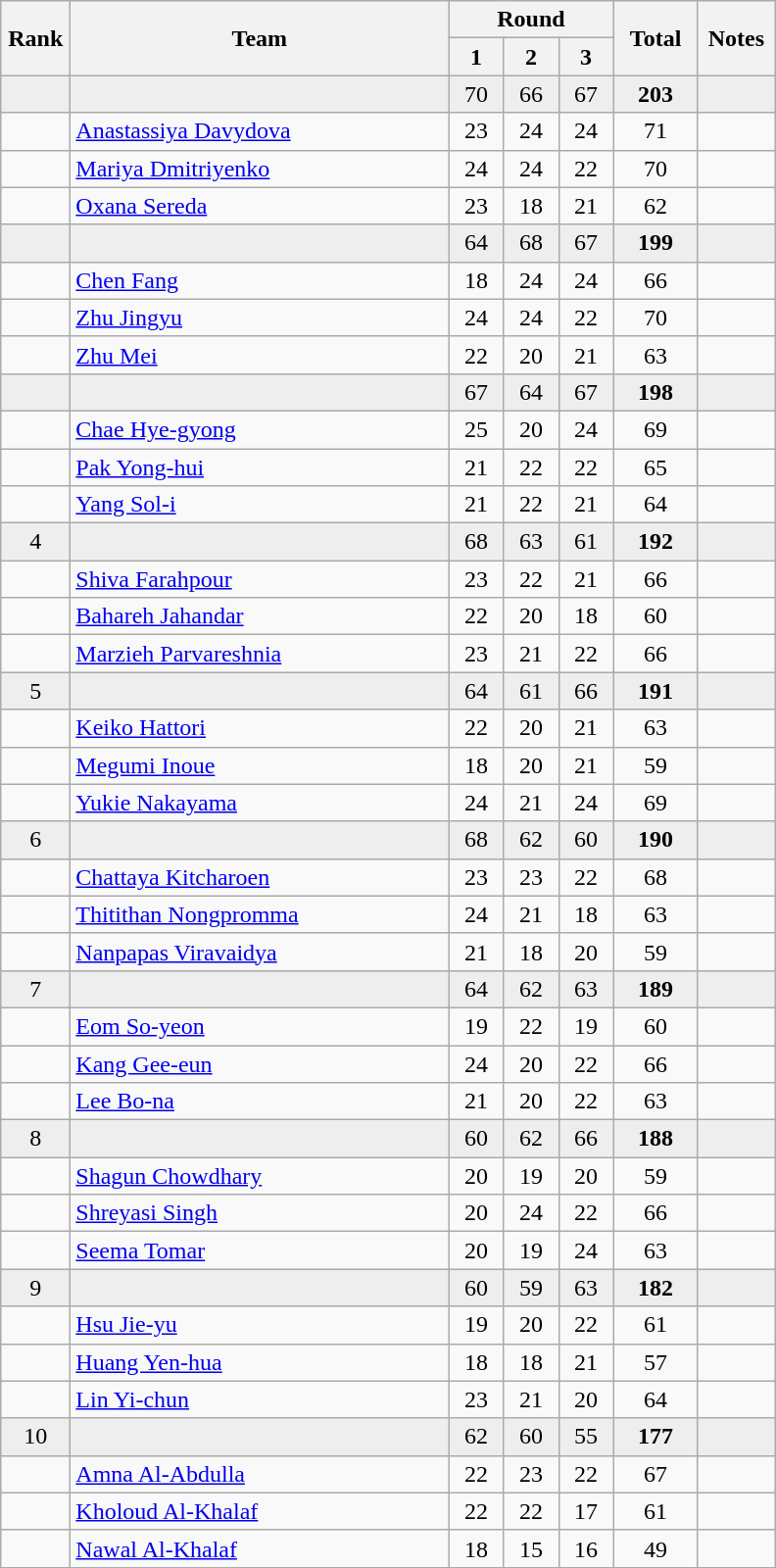<table class="wikitable" style="text-align:center">
<tr>
<th rowspan=2 width=40>Rank</th>
<th rowspan=2 width=250>Team</th>
<th colspan=3>Round</th>
<th rowspan=2 width=50>Total</th>
<th rowspan=2 width=45>Notes</th>
</tr>
<tr>
<th width=30>1</th>
<th width=30>2</th>
<th width=30>3</th>
</tr>
<tr bgcolor=eeeeee>
<td></td>
<td align=left></td>
<td>70</td>
<td>66</td>
<td>67</td>
<td><strong>203</strong></td>
<td></td>
</tr>
<tr>
<td></td>
<td align=left><a href='#'>Anastassiya Davydova</a></td>
<td>23</td>
<td>24</td>
<td>24</td>
<td>71</td>
<td></td>
</tr>
<tr>
<td></td>
<td align=left><a href='#'>Mariya Dmitriyenko</a></td>
<td>24</td>
<td>24</td>
<td>22</td>
<td>70</td>
<td></td>
</tr>
<tr>
<td></td>
<td align=left><a href='#'>Oxana Sereda</a></td>
<td>23</td>
<td>18</td>
<td>21</td>
<td>62</td>
<td></td>
</tr>
<tr bgcolor=eeeeee>
<td></td>
<td align=left></td>
<td>64</td>
<td>68</td>
<td>67</td>
<td><strong>199</strong></td>
<td></td>
</tr>
<tr>
<td></td>
<td align=left><a href='#'>Chen Fang</a></td>
<td>18</td>
<td>24</td>
<td>24</td>
<td>66</td>
<td></td>
</tr>
<tr>
<td></td>
<td align=left><a href='#'>Zhu Jingyu</a></td>
<td>24</td>
<td>24</td>
<td>22</td>
<td>70</td>
<td></td>
</tr>
<tr>
<td></td>
<td align=left><a href='#'>Zhu Mei</a></td>
<td>22</td>
<td>20</td>
<td>21</td>
<td>63</td>
<td></td>
</tr>
<tr bgcolor=eeeeee>
<td></td>
<td align=left></td>
<td>67</td>
<td>64</td>
<td>67</td>
<td><strong>198</strong></td>
<td></td>
</tr>
<tr>
<td></td>
<td align=left><a href='#'>Chae Hye-gyong</a></td>
<td>25</td>
<td>20</td>
<td>24</td>
<td>69</td>
<td></td>
</tr>
<tr>
<td></td>
<td align=left><a href='#'>Pak Yong-hui</a></td>
<td>21</td>
<td>22</td>
<td>22</td>
<td>65</td>
<td></td>
</tr>
<tr>
<td></td>
<td align=left><a href='#'>Yang Sol-i</a></td>
<td>21</td>
<td>22</td>
<td>21</td>
<td>64</td>
<td></td>
</tr>
<tr bgcolor=eeeeee>
<td>4</td>
<td align=left></td>
<td>68</td>
<td>63</td>
<td>61</td>
<td><strong>192</strong></td>
<td></td>
</tr>
<tr>
<td></td>
<td align=left><a href='#'>Shiva Farahpour</a></td>
<td>23</td>
<td>22</td>
<td>21</td>
<td>66</td>
<td></td>
</tr>
<tr>
<td></td>
<td align=left><a href='#'>Bahareh Jahandar</a></td>
<td>22</td>
<td>20</td>
<td>18</td>
<td>60</td>
<td></td>
</tr>
<tr>
<td></td>
<td align=left><a href='#'>Marzieh Parvareshnia</a></td>
<td>23</td>
<td>21</td>
<td>22</td>
<td>66</td>
<td></td>
</tr>
<tr bgcolor=eeeeee>
<td>5</td>
<td align=left></td>
<td>64</td>
<td>61</td>
<td>66</td>
<td><strong>191</strong></td>
<td></td>
</tr>
<tr>
<td></td>
<td align=left><a href='#'>Keiko Hattori</a></td>
<td>22</td>
<td>20</td>
<td>21</td>
<td>63</td>
<td></td>
</tr>
<tr>
<td></td>
<td align=left><a href='#'>Megumi Inoue</a></td>
<td>18</td>
<td>20</td>
<td>21</td>
<td>59</td>
<td></td>
</tr>
<tr>
<td></td>
<td align=left><a href='#'>Yukie Nakayama</a></td>
<td>24</td>
<td>21</td>
<td>24</td>
<td>69</td>
<td></td>
</tr>
<tr bgcolor=eeeeee>
<td>6</td>
<td align=left></td>
<td>68</td>
<td>62</td>
<td>60</td>
<td><strong>190</strong></td>
<td></td>
</tr>
<tr>
<td></td>
<td align=left><a href='#'>Chattaya Kitcharoen</a></td>
<td>23</td>
<td>23</td>
<td>22</td>
<td>68</td>
<td></td>
</tr>
<tr>
<td></td>
<td align=left><a href='#'>Thitithan Nongpromma</a></td>
<td>24</td>
<td>21</td>
<td>18</td>
<td>63</td>
<td></td>
</tr>
<tr>
<td></td>
<td align=left><a href='#'>Nanpapas Viravaidya</a></td>
<td>21</td>
<td>18</td>
<td>20</td>
<td>59</td>
<td></td>
</tr>
<tr bgcolor=eeeeee>
<td>7</td>
<td align=left></td>
<td>64</td>
<td>62</td>
<td>63</td>
<td><strong>189</strong></td>
<td></td>
</tr>
<tr>
<td></td>
<td align=left><a href='#'>Eom So-yeon</a></td>
<td>19</td>
<td>22</td>
<td>19</td>
<td>60</td>
<td></td>
</tr>
<tr>
<td></td>
<td align=left><a href='#'>Kang Gee-eun</a></td>
<td>24</td>
<td>20</td>
<td>22</td>
<td>66</td>
<td></td>
</tr>
<tr>
<td></td>
<td align=left><a href='#'>Lee Bo-na</a></td>
<td>21</td>
<td>20</td>
<td>22</td>
<td>63</td>
<td></td>
</tr>
<tr bgcolor=eeeeee>
<td>8</td>
<td align=left></td>
<td>60</td>
<td>62</td>
<td>66</td>
<td><strong>188</strong></td>
<td></td>
</tr>
<tr>
<td></td>
<td align=left><a href='#'>Shagun Chowdhary</a></td>
<td>20</td>
<td>19</td>
<td>20</td>
<td>59</td>
<td></td>
</tr>
<tr>
<td></td>
<td align=left><a href='#'>Shreyasi Singh</a></td>
<td>20</td>
<td>24</td>
<td>22</td>
<td>66</td>
<td></td>
</tr>
<tr>
<td></td>
<td align=left><a href='#'>Seema Tomar</a></td>
<td>20</td>
<td>19</td>
<td>24</td>
<td>63</td>
<td></td>
</tr>
<tr bgcolor=eeeeee>
<td>9</td>
<td align=left></td>
<td>60</td>
<td>59</td>
<td>63</td>
<td><strong>182</strong></td>
<td></td>
</tr>
<tr>
<td></td>
<td align=left><a href='#'>Hsu Jie-yu</a></td>
<td>19</td>
<td>20</td>
<td>22</td>
<td>61</td>
<td></td>
</tr>
<tr>
<td></td>
<td align=left><a href='#'>Huang Yen-hua</a></td>
<td>18</td>
<td>18</td>
<td>21</td>
<td>57</td>
<td></td>
</tr>
<tr>
<td></td>
<td align=left><a href='#'>Lin Yi-chun</a></td>
<td>23</td>
<td>21</td>
<td>20</td>
<td>64</td>
<td></td>
</tr>
<tr bgcolor=eeeeee>
<td>10</td>
<td align=left></td>
<td>62</td>
<td>60</td>
<td>55</td>
<td><strong>177</strong></td>
<td></td>
</tr>
<tr>
<td></td>
<td align=left><a href='#'>Amna Al-Abdulla</a></td>
<td>22</td>
<td>23</td>
<td>22</td>
<td>67</td>
<td></td>
</tr>
<tr>
<td></td>
<td align=left><a href='#'>Kholoud Al-Khalaf</a></td>
<td>22</td>
<td>22</td>
<td>17</td>
<td>61</td>
<td></td>
</tr>
<tr>
<td></td>
<td align=left><a href='#'>Nawal Al-Khalaf</a></td>
<td>18</td>
<td>15</td>
<td>16</td>
<td>49</td>
<td></td>
</tr>
</table>
